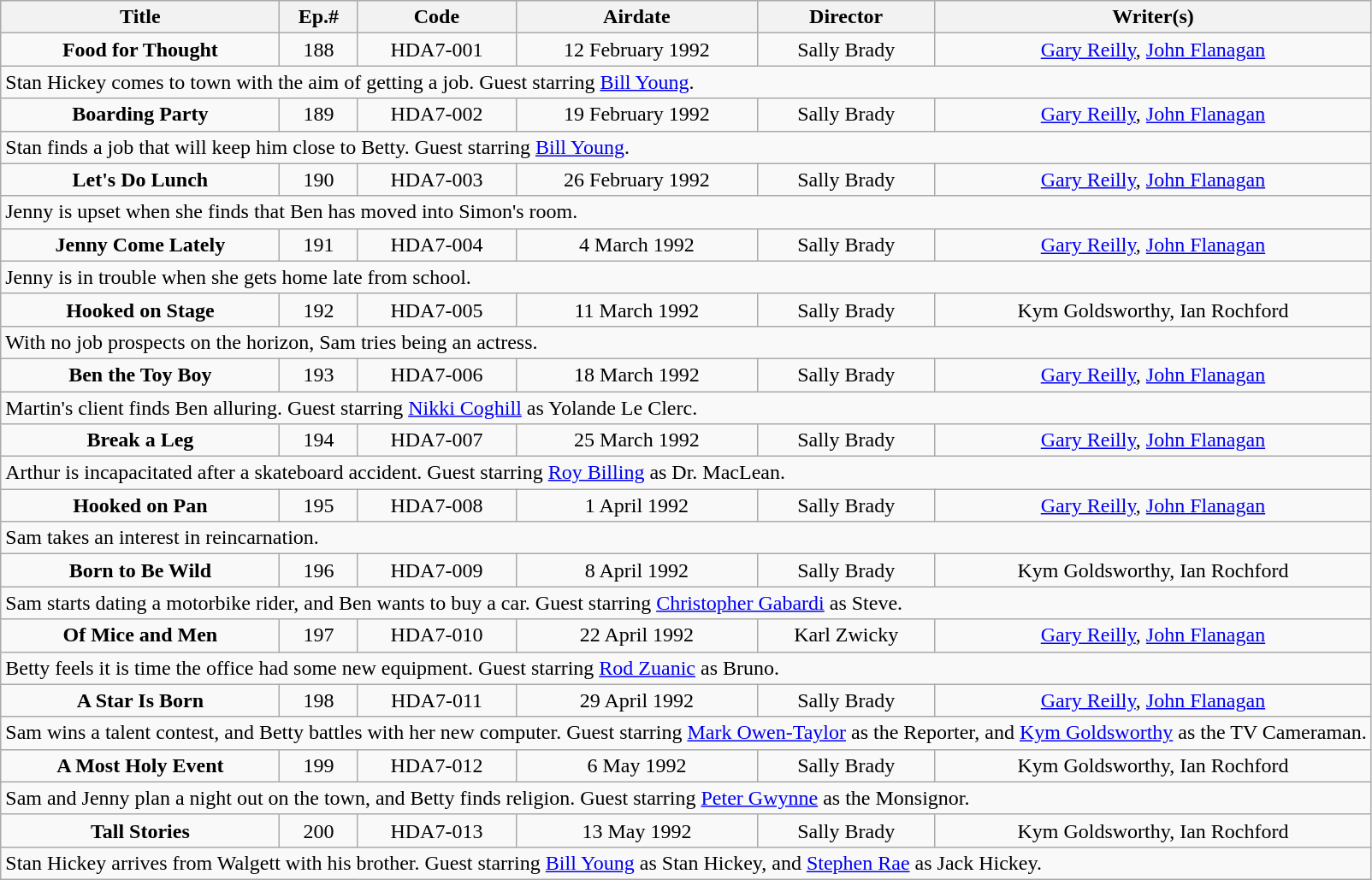<table class="wikitable">
<tr>
<th>Title</th>
<th>Ep.#</th>
<th>Code</th>
<th>Airdate</th>
<th>Director</th>
<th>Writer(s)</th>
</tr>
<tr align="center" |>
<td><strong>Food for Thought</strong></td>
<td>188</td>
<td>HDA7-001</td>
<td>12 February 1992</td>
<td>Sally Brady</td>
<td><a href='#'>Gary Reilly</a>, <a href='#'>John Flanagan</a></td>
</tr>
<tr>
<td colspan="6">Stan Hickey comes to town with the aim of getting a job. Guest starring <a href='#'>Bill Young</a>.</td>
</tr>
<tr align="center">
<td><strong>Boarding Party</strong></td>
<td>189</td>
<td>HDA7-002</td>
<td>19 February 1992</td>
<td>Sally Brady</td>
<td><a href='#'>Gary Reilly</a>, <a href='#'>John Flanagan</a></td>
</tr>
<tr>
<td colspan="6">Stan finds a job that will keep him close to Betty. Guest starring <a href='#'>Bill Young</a>.</td>
</tr>
<tr align="center" |>
<td><strong>Let's Do Lunch</strong></td>
<td>190</td>
<td>HDA7-003</td>
<td>26 February 1992</td>
<td>Sally Brady</td>
<td><a href='#'>Gary Reilly</a>, <a href='#'>John Flanagan</a></td>
</tr>
<tr>
<td colspan="6">Jenny is upset when she finds that Ben has moved into Simon's room.</td>
</tr>
<tr align="center">
<td><strong>Jenny Come Lately</strong></td>
<td>191</td>
<td>HDA7-004</td>
<td>4 March 1992</td>
<td>Sally Brady</td>
<td><a href='#'>Gary Reilly</a>, <a href='#'>John Flanagan</a></td>
</tr>
<tr>
<td colspan="6">Jenny is in trouble when she gets home late from school.</td>
</tr>
<tr align="center" |>
<td><strong>Hooked on Stage</strong></td>
<td>192</td>
<td>HDA7-005</td>
<td>11 March 1992</td>
<td>Sally Brady</td>
<td>Kym Goldsworthy, Ian Rochford</td>
</tr>
<tr>
<td colspan="6">With no job prospects on the horizon, Sam tries being an actress.</td>
</tr>
<tr align="center">
<td><strong>Ben the Toy Boy</strong></td>
<td>193</td>
<td>HDA7-006</td>
<td>18 March 1992</td>
<td>Sally Brady</td>
<td><a href='#'>Gary Reilly</a>, <a href='#'>John Flanagan</a></td>
</tr>
<tr>
<td colspan="6">Martin's client finds Ben alluring. Guest starring <a href='#'>Nikki Coghill</a> as Yolande Le Clerc.</td>
</tr>
<tr align="center" |>
<td><strong>Break a Leg</strong></td>
<td>194</td>
<td>HDA7-007</td>
<td>25 March 1992</td>
<td>Sally Brady</td>
<td><a href='#'>Gary Reilly</a>, <a href='#'>John Flanagan</a></td>
</tr>
<tr>
<td colspan="6">Arthur is incapacitated after a skateboard accident. Guest starring <a href='#'>Roy Billing</a> as Dr. MacLean.</td>
</tr>
<tr align="center">
<td><strong>Hooked on Pan</strong></td>
<td>195</td>
<td>HDA7-008</td>
<td>1 April 1992</td>
<td>Sally Brady</td>
<td><a href='#'>Gary Reilly</a>, <a href='#'>John Flanagan</a></td>
</tr>
<tr>
<td colspan="6">Sam takes an interest in reincarnation.</td>
</tr>
<tr align="center" |>
<td><strong>Born to Be Wild</strong></td>
<td>196</td>
<td>HDA7-009</td>
<td>8 April 1992</td>
<td>Sally Brady</td>
<td>Kym Goldsworthy, Ian Rochford</td>
</tr>
<tr>
<td colspan="6">Sam starts dating a motorbike rider, and Ben wants to buy a car. Guest starring <a href='#'>Christopher Gabardi</a> as Steve.</td>
</tr>
<tr align="center">
<td><strong>Of Mice and Men</strong></td>
<td>197</td>
<td>HDA7-010</td>
<td>22 April 1992</td>
<td>Karl Zwicky</td>
<td><a href='#'>Gary Reilly</a>, <a href='#'>John Flanagan</a></td>
</tr>
<tr>
<td colspan="6">Betty feels it is time the office had some new equipment. Guest starring <a href='#'>Rod Zuanic</a> as Bruno.</td>
</tr>
<tr align="center" |>
<td><strong>A Star Is Born</strong></td>
<td>198</td>
<td>HDA7-011</td>
<td>29 April 1992</td>
<td>Sally Brady</td>
<td><a href='#'>Gary Reilly</a>, <a href='#'>John Flanagan</a></td>
</tr>
<tr>
<td colspan="6">Sam wins a talent contest, and Betty battles with her new computer. Guest starring <a href='#'>Mark Owen-Taylor</a> as the Reporter, and <a href='#'>Kym Goldsworthy</a> as the TV Cameraman.</td>
</tr>
<tr align="center">
<td><strong>A Most Holy Event</strong></td>
<td>199</td>
<td>HDA7-012</td>
<td>6 May 1992</td>
<td>Sally Brady</td>
<td>Kym Goldsworthy, Ian Rochford</td>
</tr>
<tr>
<td colspan="6">Sam and Jenny plan a night out on the town, and Betty finds religion. Guest starring <a href='#'>Peter Gwynne</a> as the Monsignor.</td>
</tr>
<tr align="center" |>
<td><strong>Tall Stories</strong></td>
<td>200</td>
<td>HDA7-013</td>
<td>13 May 1992</td>
<td>Sally Brady</td>
<td>Kym Goldsworthy, Ian Rochford</td>
</tr>
<tr>
<td colspan="6">Stan Hickey arrives from Walgett with his brother. Guest starring <a href='#'>Bill Young</a> as Stan Hickey, and <a href='#'>Stephen Rae</a> as Jack Hickey.</td>
</tr>
</table>
